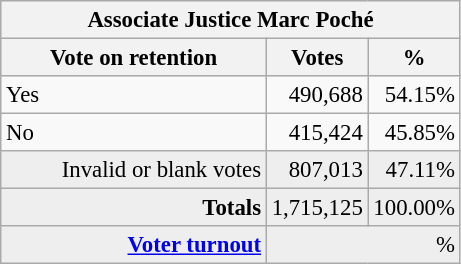<table class="wikitable" style="font-size: 95%;">
<tr style="background-color:#E9E9E9">
<th colspan=7>Associate Justice Marc Poché</th>
</tr>
<tr style="background-color:#E9E9E9">
<th style="width: 170px">Vote on retention</th>
<th style="width: 50px">Votes</th>
<th style="width: 40px">%</th>
</tr>
<tr>
<td>Yes</td>
<td align="right">490,688</td>
<td align="right">54.15%</td>
</tr>
<tr>
<td>No</td>
<td align="right">415,424</td>
<td align="right">45.85%</td>
</tr>
<tr style="background-color:#EEEEEE">
<td align="right">Invalid or blank votes</td>
<td align="right">807,013</td>
<td align="right">47.11%</td>
</tr>
<tr style="background-color:#EEEEEE">
<td colspan="1" align="right"><strong>Totals</strong></td>
<td align="right">1,715,125</td>
<td align="right">100.00%</td>
</tr>
<tr style="background-color:#EEEEEE">
<td align="right"><strong><a href='#'>Voter turnout</a></strong></td>
<td colspan="2" align="right">%</td>
</tr>
</table>
